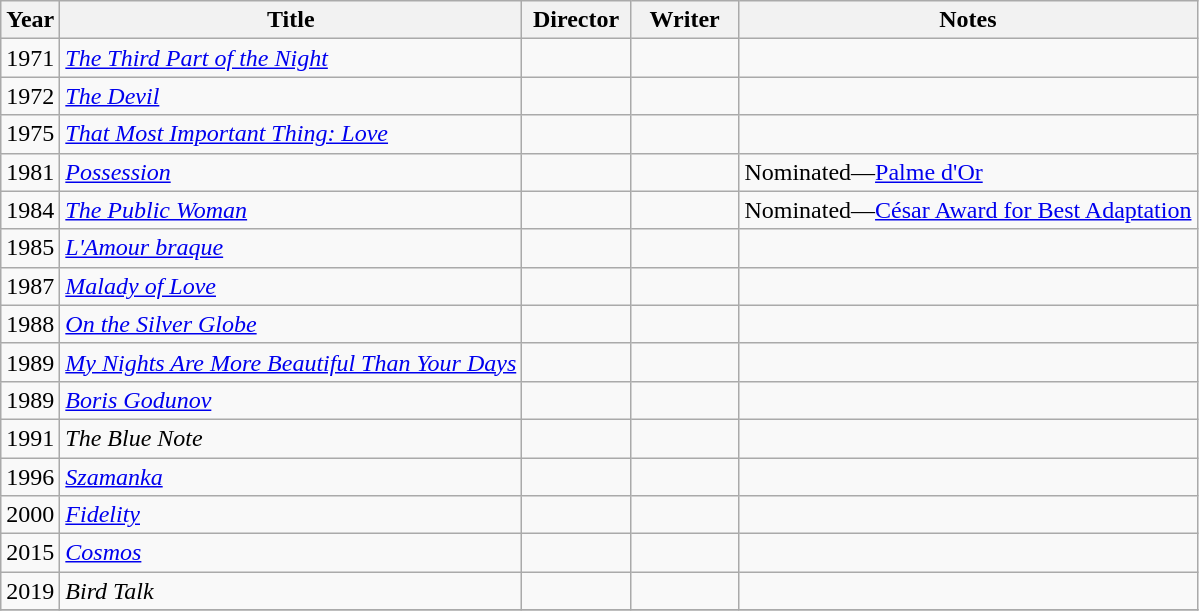<table class="wikitable">
<tr>
<th>Year</th>
<th>Title</th>
<th width=65>Director</th>
<th width=65>Writer</th>
<th>Notes</th>
</tr>
<tr>
<td>1971</td>
<td><em><a href='#'>The Third Part of the Night</a></em></td>
<td></td>
<td></td>
<td></td>
</tr>
<tr>
<td>1972</td>
<td><em><a href='#'>The Devil</a></em></td>
<td></td>
<td></td>
<td></td>
</tr>
<tr>
<td>1975</td>
<td><em><a href='#'>That Most Important Thing: Love</a></em></td>
<td></td>
<td></td>
<td></td>
</tr>
<tr>
<td>1981</td>
<td><em><a href='#'>Possession</a></em></td>
<td></td>
<td></td>
<td>Nominated—<a href='#'>Palme d'Or</a></td>
</tr>
<tr>
<td>1984</td>
<td><em><a href='#'>The Public Woman</a></em></td>
<td></td>
<td></td>
<td>Nominated—<a href='#'>César Award for Best Adaptation</a></td>
</tr>
<tr>
<td>1985</td>
<td><em><a href='#'>L'Amour braque</a></em></td>
<td></td>
<td></td>
<td></td>
</tr>
<tr>
<td>1987</td>
<td><em><a href='#'>Malady of Love</a></em></td>
<td></td>
<td></td>
<td></td>
</tr>
<tr>
<td>1988</td>
<td><em><a href='#'>On the Silver Globe</a></em></td>
<td></td>
<td></td>
<td></td>
</tr>
<tr>
<td>1989</td>
<td><em><a href='#'>My Nights Are More Beautiful Than Your Days</a></em></td>
<td></td>
<td></td>
<td></td>
</tr>
<tr>
<td>1989</td>
<td><em><a href='#'>Boris Godunov</a></em></td>
<td></td>
<td></td>
<td></td>
</tr>
<tr>
<td>1991</td>
<td><em>The Blue Note</em></td>
<td></td>
<td></td>
<td></td>
</tr>
<tr>
<td>1996</td>
<td><em><a href='#'>Szamanka</a></em></td>
<td></td>
<td></td>
<td></td>
</tr>
<tr>
<td>2000</td>
<td><em><a href='#'>Fidelity</a></em></td>
<td></td>
<td></td>
<td></td>
</tr>
<tr>
<td>2015</td>
<td><em><a href='#'>Cosmos</a></em></td>
<td></td>
<td></td>
<td></td>
</tr>
<tr>
<td>2019</td>
<td><em>Bird Talk</em></td>
<td></td>
<td></td>
<td></td>
</tr>
<tr>
</tr>
</table>
